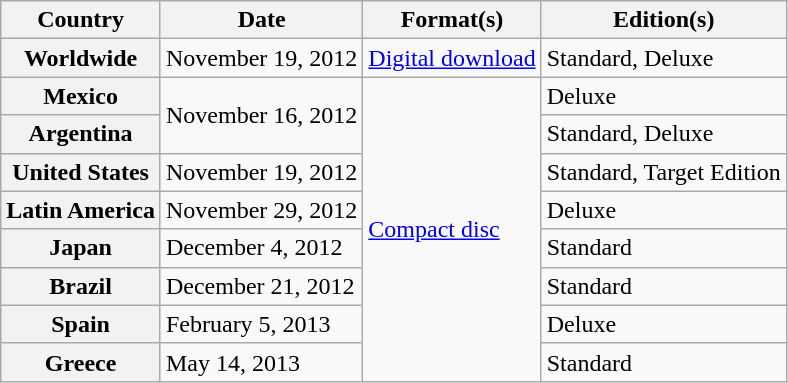<table class="wikitable plainrowheaders">
<tr>
<th scope="col">Country</th>
<th>Date</th>
<th>Format(s)</th>
<th>Edition(s)</th>
</tr>
<tr>
<th scope="row">Worldwide</th>
<td>November 19, 2012</td>
<td><a href='#'>Digital download</a></td>
<td>Standard, Deluxe</td>
</tr>
<tr>
<th scope="row">Mexico</th>
<td rowspan="2">November 16, 2012</td>
<td rowspan="8"><a href='#'>Compact disc</a></td>
<td>Deluxe</td>
</tr>
<tr>
<th scope="row">Argentina</th>
<td>Standard, Deluxe</td>
</tr>
<tr>
<th scope="row">United States</th>
<td>November 19, 2012</td>
<td>Standard, Target Edition</td>
</tr>
<tr>
<th scope="row">Latin America</th>
<td>November 29, 2012</td>
<td>Deluxe</td>
</tr>
<tr>
<th scope="row">Japan</th>
<td>December 4, 2012</td>
<td>Standard</td>
</tr>
<tr>
<th scope="row">Brazil</th>
<td>December 21, 2012</td>
<td>Standard</td>
</tr>
<tr>
<th scope="row">Spain</th>
<td>February 5, 2013</td>
<td>Deluxe</td>
</tr>
<tr>
<th scope="row">Greece</th>
<td>May 14, 2013</td>
<td>Standard</td>
</tr>
</table>
